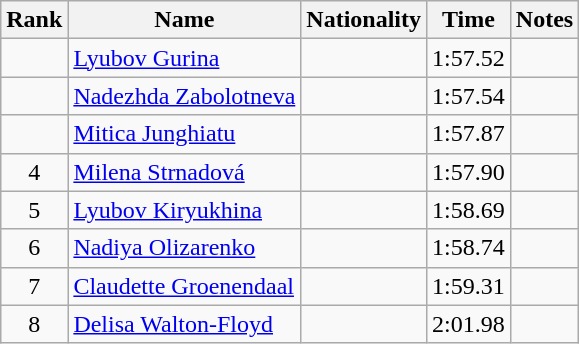<table class="wikitable sortable" style="text-align:center">
<tr>
<th>Rank</th>
<th>Name</th>
<th>Nationality</th>
<th>Time</th>
<th>Notes</th>
</tr>
<tr>
<td></td>
<td align=left><a href='#'>Lyubov Gurina</a></td>
<td align=left></td>
<td>1:57.52</td>
<td></td>
</tr>
<tr>
<td></td>
<td align=left><a href='#'>Nadezhda Zabolotneva</a></td>
<td align=left></td>
<td>1:57.54</td>
<td></td>
</tr>
<tr>
<td></td>
<td align=left><a href='#'>Mitica Junghiatu</a></td>
<td align=left></td>
<td>1:57.87</td>
<td></td>
</tr>
<tr>
<td>4</td>
<td align=left><a href='#'>Milena Strnadová</a></td>
<td align=left></td>
<td>1:57.90</td>
<td></td>
</tr>
<tr>
<td>5</td>
<td align=left><a href='#'>Lyubov Kiryukhina</a></td>
<td align=left></td>
<td>1:58.69</td>
<td></td>
</tr>
<tr>
<td>6</td>
<td align=left><a href='#'>Nadiya Olizarenko</a></td>
<td align=left></td>
<td>1:58.74</td>
<td></td>
</tr>
<tr>
<td>7</td>
<td align=left><a href='#'>Claudette Groenendaal</a></td>
<td align=left></td>
<td>1:59.31</td>
<td></td>
</tr>
<tr>
<td>8</td>
<td align=left><a href='#'>Delisa Walton-Floyd</a></td>
<td align=left></td>
<td>2:01.98</td>
<td></td>
</tr>
</table>
